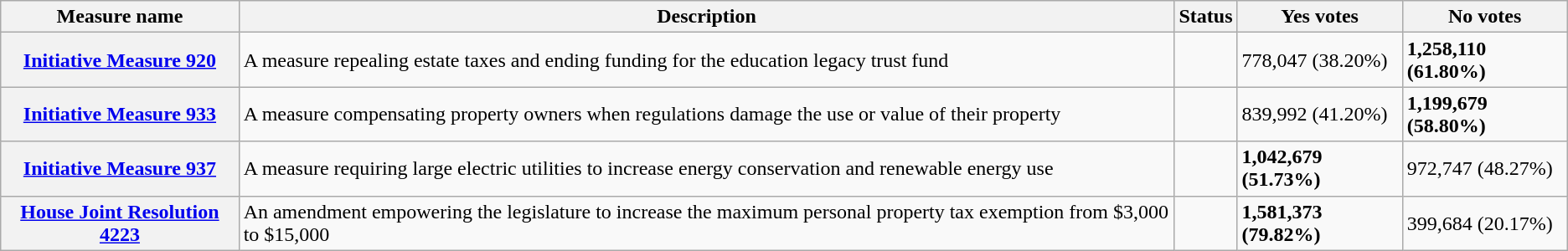<table class="wikitable sortable plainrowheaders">
<tr>
<th scope=col>Measure name</th>
<th scope=col class=unsortable>Description</th>
<th scope=col>Status</th>
<th scope=col>Yes votes</th>
<th scope=col>No votes</th>
</tr>
<tr>
<th scope=row><a href='#'>Initiative Measure 920</a></th>
<td>A measure repealing estate taxes and ending funding for the education legacy trust fund</td>
<td></td>
<td>778,047 (38.20%)</td>
<td><strong>1,258,110 (61.80%)</strong></td>
</tr>
<tr>
<th scope=row><a href='#'>Initiative Measure 933</a></th>
<td>A measure compensating property owners when regulations damage the use or value of their property</td>
<td></td>
<td>839,992 (41.20%)</td>
<td><strong>1,199,679 (58.80%)</strong></td>
</tr>
<tr>
<th scope=row><a href='#'>Initiative Measure 937</a></th>
<td>A measure requiring large electric utilities to increase energy conservation and renewable energy use</td>
<td></td>
<td><strong>1,042,679 (51.73%)</strong></td>
<td>972,747 (48.27%)</td>
</tr>
<tr>
<th scope=row><a href='#'>House Joint Resolution 4223</a></th>
<td>An amendment empowering the legislature to increase the maximum personal property tax exemption from $3,000 to $15,000</td>
<td></td>
<td><strong>1,581,373 (79.82%)</strong></td>
<td>399,684 (20.17%)</td>
</tr>
</table>
